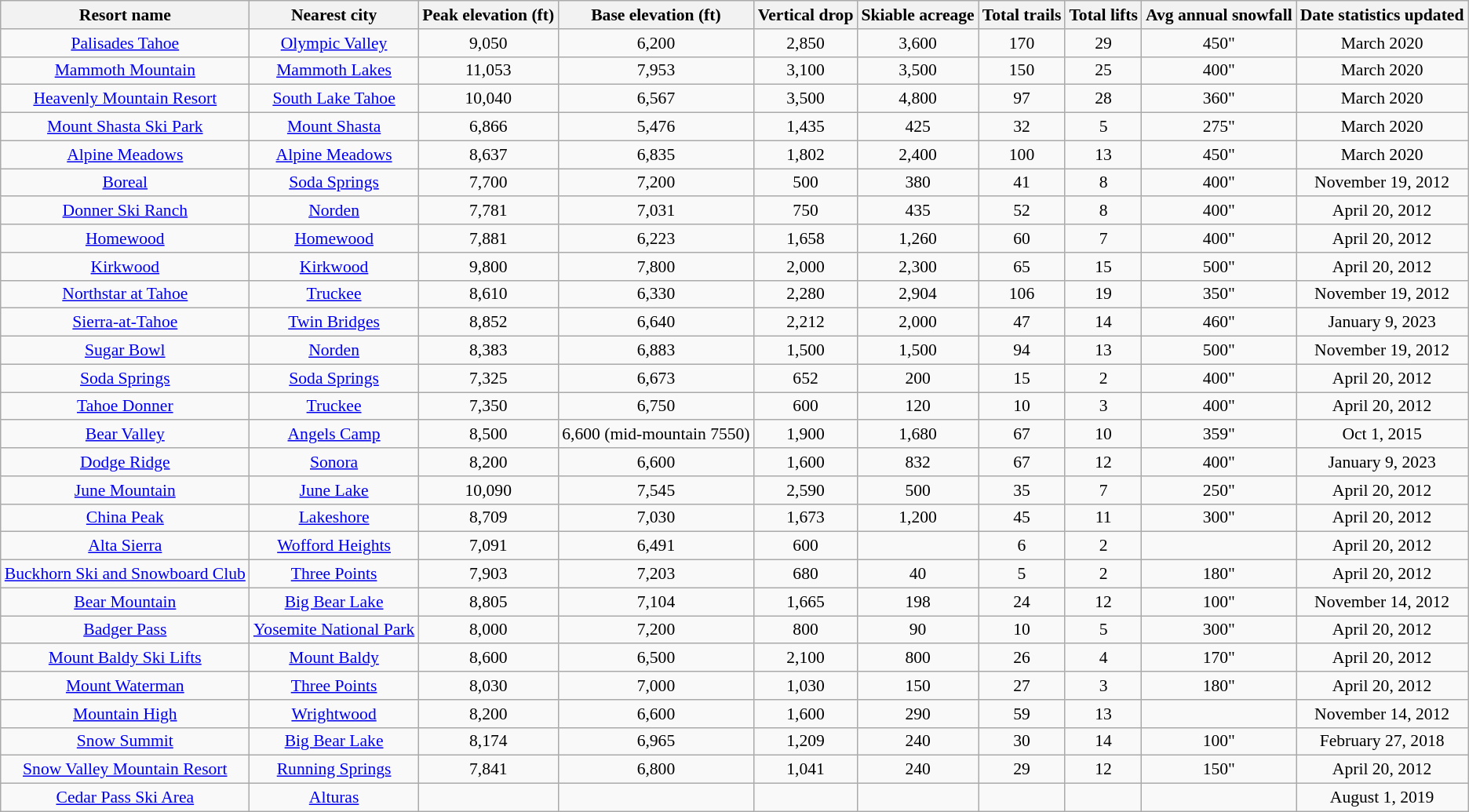<table class="wikitable sortable" style="font-size: 90%; text-align: center; width: auto;">
<tr>
<th>Resort name</th>
<th>Nearest city</th>
<th>Peak elevation (ft)</th>
<th>Base elevation (ft)</th>
<th>Vertical drop</th>
<th>Skiable acreage</th>
<th>Total trails</th>
<th>Total lifts</th>
<th>Avg annual snowfall</th>
<th>Date statistics updated</th>
</tr>
<tr>
<td><a href='#'>Palisades Tahoe</a></td>
<td><a href='#'>Olympic Valley</a></td>
<td>9,050</td>
<td>6,200</td>
<td>2,850</td>
<td>3,600</td>
<td>170</td>
<td>29</td>
<td>450"</td>
<td>March 2020</td>
</tr>
<tr>
<td><a href='#'>Mammoth Mountain</a></td>
<td><a href='#'>Mammoth Lakes</a></td>
<td>11,053</td>
<td>7,953</td>
<td>3,100</td>
<td>3,500</td>
<td>150</td>
<td>25</td>
<td>400"</td>
<td>March 2020</td>
</tr>
<tr>
<td><a href='#'>Heavenly Mountain Resort</a></td>
<td><a href='#'>South Lake Tahoe</a></td>
<td>10,040</td>
<td>6,567</td>
<td>3,500</td>
<td>4,800</td>
<td>97</td>
<td>28</td>
<td>360"</td>
<td>March 2020</td>
</tr>
<tr>
<td><a href='#'>Mount Shasta Ski Park</a></td>
<td><a href='#'>Mount Shasta</a></td>
<td>6,866</td>
<td>5,476</td>
<td>1,435</td>
<td>425</td>
<td>32</td>
<td>5</td>
<td>275"</td>
<td>March 2020</td>
</tr>
<tr>
<td><a href='#'>Alpine Meadows</a></td>
<td><a href='#'>Alpine Meadows</a></td>
<td>8,637</td>
<td>6,835</td>
<td>1,802</td>
<td>2,400</td>
<td>100</td>
<td>13</td>
<td>450"</td>
<td>March 2020</td>
</tr>
<tr>
<td><a href='#'>Boreal</a></td>
<td><a href='#'>Soda Springs</a></td>
<td>7,700</td>
<td>7,200</td>
<td>500</td>
<td>380</td>
<td>41</td>
<td>8</td>
<td>400"</td>
<td>November 19, 2012</td>
</tr>
<tr>
<td><a href='#'>Donner Ski Ranch</a></td>
<td><a href='#'>Norden</a></td>
<td>7,781</td>
<td>7,031</td>
<td>750</td>
<td>435</td>
<td>52</td>
<td>8</td>
<td>400"</td>
<td>April 20, 2012</td>
</tr>
<tr>
<td><a href='#'>Homewood</a></td>
<td><a href='#'>Homewood</a></td>
<td>7,881</td>
<td>6,223</td>
<td>1,658</td>
<td>1,260</td>
<td>60</td>
<td>7</td>
<td>400"</td>
<td>April 20, 2012</td>
</tr>
<tr>
<td><a href='#'>Kirkwood</a></td>
<td><a href='#'>Kirkwood</a></td>
<td>9,800</td>
<td>7,800</td>
<td>2,000</td>
<td>2,300</td>
<td>65</td>
<td>15</td>
<td>500"</td>
<td>April 20, 2012</td>
</tr>
<tr>
<td><a href='#'>Northstar at Tahoe</a></td>
<td><a href='#'>Truckee</a></td>
<td>8,610</td>
<td>6,330</td>
<td>2,280</td>
<td>2,904</td>
<td>106</td>
<td>19</td>
<td>350"</td>
<td>November 19, 2012</td>
</tr>
<tr>
<td><a href='#'>Sierra-at-Tahoe</a></td>
<td><a href='#'>Twin Bridges</a></td>
<td>8,852</td>
<td>6,640</td>
<td>2,212</td>
<td>2,000</td>
<td>47</td>
<td>14</td>
<td>460"</td>
<td>January 9, 2023</td>
</tr>
<tr>
<td><a href='#'>Sugar Bowl</a></td>
<td><a href='#'>Norden</a></td>
<td>8,383</td>
<td>6,883</td>
<td>1,500</td>
<td>1,500</td>
<td>94</td>
<td>13</td>
<td>500"</td>
<td>November 19, 2012</td>
</tr>
<tr>
<td><a href='#'>Soda Springs</a></td>
<td><a href='#'>Soda Springs</a></td>
<td>7,325</td>
<td>6,673</td>
<td>652</td>
<td>200</td>
<td>15</td>
<td>2</td>
<td>400"</td>
<td>April 20, 2012</td>
</tr>
<tr>
<td><a href='#'>Tahoe Donner</a></td>
<td><a href='#'>Truckee</a></td>
<td>7,350</td>
<td>6,750</td>
<td>600</td>
<td>120</td>
<td>10</td>
<td>3</td>
<td>400"</td>
<td>April 20, 2012</td>
</tr>
<tr>
<td><a href='#'>Bear Valley</a></td>
<td><a href='#'>Angels Camp</a></td>
<td>8,500</td>
<td>6,600 (mid-mountain 7550)</td>
<td>1,900</td>
<td>1,680</td>
<td>67</td>
<td>10</td>
<td>359"</td>
<td>Oct 1, 2015</td>
</tr>
<tr>
<td><a href='#'>Dodge Ridge</a></td>
<td><a href='#'>Sonora</a></td>
<td>8,200</td>
<td>6,600</td>
<td>1,600</td>
<td>832</td>
<td>67</td>
<td>12</td>
<td>400"</td>
<td>January 9, 2023</td>
</tr>
<tr>
<td><a href='#'>June Mountain</a></td>
<td><a href='#'>June Lake</a></td>
<td>10,090</td>
<td>7,545</td>
<td>2,590</td>
<td>500</td>
<td>35</td>
<td>7</td>
<td>250"</td>
<td>April 20, 2012</td>
</tr>
<tr>
<td><a href='#'>China Peak</a></td>
<td><a href='#'>Lakeshore</a></td>
<td>8,709</td>
<td>7,030</td>
<td>1,673</td>
<td>1,200</td>
<td>45</td>
<td>11</td>
<td>300"</td>
<td>April 20, 2012</td>
</tr>
<tr>
<td><a href='#'>Alta Sierra</a></td>
<td><a href='#'>Wofford Heights</a></td>
<td>7,091</td>
<td>6,491</td>
<td>600</td>
<td></td>
<td>6</td>
<td>2</td>
<td></td>
<td>April 20, 2012</td>
</tr>
<tr>
<td><a href='#'>Buckhorn Ski and Snowboard Club</a></td>
<td><a href='#'>Three Points</a></td>
<td>7,903</td>
<td>7,203</td>
<td>680</td>
<td>40</td>
<td>5</td>
<td>2</td>
<td>180"</td>
<td>April 20, 2012</td>
</tr>
<tr>
<td><a href='#'>Bear Mountain</a></td>
<td><a href='#'>Big Bear Lake</a></td>
<td>8,805</td>
<td>7,104</td>
<td>1,665</td>
<td>198</td>
<td>24</td>
<td>12</td>
<td>100"</td>
<td>November 14, 2012</td>
</tr>
<tr>
<td><a href='#'>Badger Pass</a></td>
<td><a href='#'>Yosemite National Park</a></td>
<td>8,000</td>
<td>7,200</td>
<td>800</td>
<td>90</td>
<td>10</td>
<td>5</td>
<td>300"</td>
<td>April 20, 2012</td>
</tr>
<tr>
<td><a href='#'>Mount Baldy Ski Lifts</a></td>
<td><a href='#'>Mount Baldy</a></td>
<td>8,600</td>
<td>6,500</td>
<td>2,100</td>
<td>800</td>
<td>26</td>
<td>4</td>
<td>170"</td>
<td>April 20, 2012</td>
</tr>
<tr>
<td><a href='#'>Mount Waterman</a></td>
<td><a href='#'>Three Points</a></td>
<td>8,030</td>
<td>7,000</td>
<td>1,030</td>
<td>150</td>
<td>27</td>
<td>3</td>
<td>180"</td>
<td>April 20, 2012</td>
</tr>
<tr>
<td><a href='#'>Mountain High</a></td>
<td><a href='#'>Wrightwood</a></td>
<td>8,200</td>
<td>6,600</td>
<td>1,600</td>
<td>290</td>
<td>59</td>
<td>13</td>
<td></td>
<td>November 14, 2012</td>
</tr>
<tr>
<td><a href='#'>Snow Summit</a></td>
<td><a href='#'>Big Bear Lake</a></td>
<td>8,174</td>
<td>6,965</td>
<td>1,209</td>
<td>240</td>
<td>30</td>
<td>14</td>
<td>100"</td>
<td>February 27, 2018</td>
</tr>
<tr>
<td><a href='#'>Snow Valley Mountain Resort</a></td>
<td><a href='#'>Running Springs</a></td>
<td>7,841</td>
<td>6,800</td>
<td>1,041</td>
<td>240</td>
<td>29</td>
<td>12</td>
<td>150"</td>
<td>April 20, 2012</td>
</tr>
<tr>
<td><a href='#'>Cedar Pass Ski Area</a></td>
<td><a href='#'>Alturas</a></td>
<td></td>
<td></td>
<td></td>
<td></td>
<td></td>
<td></td>
<td></td>
<td>August 1, 2019</td>
</tr>
</table>
